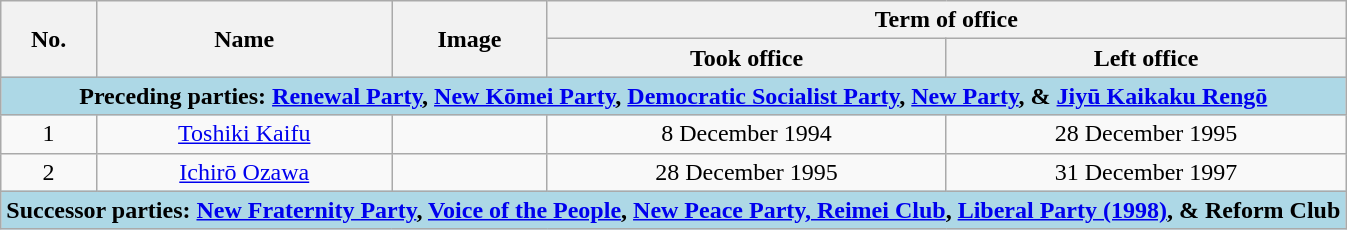<table class="wikitable" style="text-align:center">
<tr>
<th rowspan=2>No.</th>
<th rowspan="2">Name</th>
<th rowspan="2">Image</th>
<th colspan=2>Term of office</th>
</tr>
<tr>
<th>Took office</th>
<th>Left office</th>
</tr>
<tr>
<td bgcolor="lightblue" colspan="5"><strong>Preceding parties: <a href='#'>Renewal Party</a>, <a href='#'>New Kōmei Party</a>, <a href='#'>Democratic Socialist Party</a>, <a href='#'>New Party</a>, & <a href='#'>Jiyū Kaikaku Rengō</a></strong></td>
</tr>
<tr>
<td>1</td>
<td><a href='#'>Toshiki Kaifu</a></td>
<td></td>
<td>8 December 1994</td>
<td>28 December 1995</td>
</tr>
<tr>
<td>2</td>
<td><a href='#'>Ichirō Ozawa</a></td>
<td></td>
<td>28 December 1995</td>
<td>31 December 1997</td>
</tr>
<tr>
<td bgcolor="lightblue" colspan="5"><strong>Successor parties: <a href='#'>New Fraternity Party</a>, <a href='#'>Voice of the People</a>, <a href='#'>New Peace Party, Reimei Club</a>, <a href='#'>Liberal Party (1998)</a>, & Reform Club</strong></td>
</tr>
</table>
